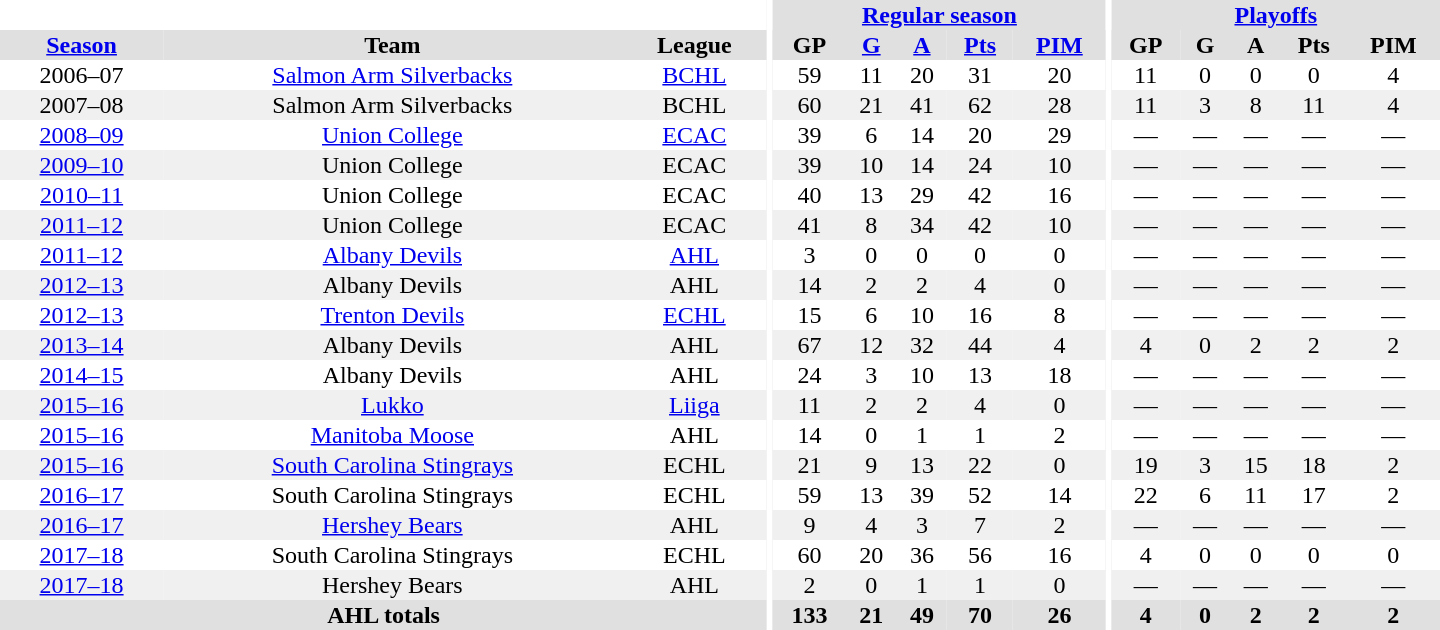<table border="0" cellpadding="1" cellspacing="0" style="text-align:center; width:60em">
<tr bgcolor="#e0e0e0">
<th colspan="3" bgcolor="#ffffff"></th>
<th rowspan="99" bgcolor="#ffffff"></th>
<th colspan="5"><a href='#'>Regular season</a></th>
<th rowspan="99" bgcolor="#ffffff"></th>
<th colspan="5"><a href='#'>Playoffs</a></th>
</tr>
<tr bgcolor="#e0e0e0">
<th><a href='#'>Season</a></th>
<th>Team</th>
<th>League</th>
<th>GP</th>
<th><a href='#'>G</a></th>
<th><a href='#'>A</a></th>
<th><a href='#'>Pts</a></th>
<th><a href='#'>PIM</a></th>
<th>GP</th>
<th>G</th>
<th>A</th>
<th>Pts</th>
<th>PIM</th>
</tr>
<tr ALIGN="centre">
<td>2006–07</td>
<td><a href='#'>Salmon Arm Silverbacks</a></td>
<td><a href='#'>BCHL</a></td>
<td>59</td>
<td>11</td>
<td>20</td>
<td>31</td>
<td>20</td>
<td>11</td>
<td>0</td>
<td>0</td>
<td>0</td>
<td>4</td>
</tr>
<tr ALIGN="centre" bgcolor="#f0f0f0">
<td>2007–08</td>
<td>Salmon Arm Silverbacks</td>
<td>BCHL</td>
<td>60</td>
<td>21</td>
<td>41</td>
<td>62</td>
<td>28</td>
<td>11</td>
<td>3</td>
<td>8</td>
<td>11</td>
<td>4</td>
</tr>
<tr ALIGN="centre">
<td><a href='#'>2008–09</a></td>
<td><a href='#'>Union College</a></td>
<td><a href='#'>ECAC</a></td>
<td>39</td>
<td>6</td>
<td>14</td>
<td>20</td>
<td>29</td>
<td>—</td>
<td>—</td>
<td>—</td>
<td>—</td>
<td>—</td>
</tr>
<tr ALIGN="centre" bgcolor="#f0f0f0">
<td><a href='#'>2009–10</a></td>
<td>Union College</td>
<td>ECAC</td>
<td>39</td>
<td>10</td>
<td>14</td>
<td>24</td>
<td>10</td>
<td>—</td>
<td>—</td>
<td>—</td>
<td>—</td>
<td>—</td>
</tr>
<tr ALIGN="centre">
<td><a href='#'>2010–11</a></td>
<td>Union College</td>
<td>ECAC</td>
<td>40</td>
<td>13</td>
<td>29</td>
<td>42</td>
<td>16</td>
<td>—</td>
<td>—</td>
<td>—</td>
<td>—</td>
<td>—</td>
</tr>
<tr ALIGN="centre" bgcolor="#f0f0f0">
<td><a href='#'>2011–12</a></td>
<td>Union College</td>
<td>ECAC</td>
<td>41</td>
<td>8</td>
<td>34</td>
<td>42</td>
<td>10</td>
<td>—</td>
<td>—</td>
<td>—</td>
<td>—</td>
<td>—</td>
</tr>
<tr ALIGN="centre">
<td><a href='#'>2011–12</a></td>
<td><a href='#'>Albany Devils</a></td>
<td><a href='#'>AHL</a></td>
<td>3</td>
<td>0</td>
<td>0</td>
<td>0</td>
<td>0</td>
<td>—</td>
<td>—</td>
<td>—</td>
<td>—</td>
<td>—</td>
</tr>
<tr ALIGN="centre" bgcolor="#f0f0f0">
<td><a href='#'>2012–13</a></td>
<td>Albany Devils</td>
<td>AHL</td>
<td>14</td>
<td>2</td>
<td>2</td>
<td>4</td>
<td>0</td>
<td>—</td>
<td>—</td>
<td>—</td>
<td>—</td>
<td>—</td>
</tr>
<tr ALIGN="centre">
<td><a href='#'>2012–13</a></td>
<td><a href='#'>Trenton Devils</a></td>
<td><a href='#'>ECHL</a></td>
<td>15</td>
<td>6</td>
<td>10</td>
<td>16</td>
<td>8</td>
<td>—</td>
<td>—</td>
<td>—</td>
<td>—</td>
<td>—</td>
</tr>
<tr ALIGN="centre" bgcolor="#f0f0f0">
<td><a href='#'>2013–14</a></td>
<td>Albany Devils</td>
<td>AHL</td>
<td>67</td>
<td>12</td>
<td>32</td>
<td>44</td>
<td>4</td>
<td>4</td>
<td>0</td>
<td>2</td>
<td>2</td>
<td>2</td>
</tr>
<tr ALIGN="centre">
<td><a href='#'>2014–15</a></td>
<td>Albany Devils</td>
<td>AHL</td>
<td>24</td>
<td>3</td>
<td>10</td>
<td>13</td>
<td>18</td>
<td>—</td>
<td>—</td>
<td>—</td>
<td>—</td>
<td>—</td>
</tr>
<tr ALIGN="centre" bgcolor="#f0f0f0">
<td><a href='#'>2015–16</a></td>
<td><a href='#'>Lukko</a></td>
<td><a href='#'>Liiga</a></td>
<td>11</td>
<td>2</td>
<td>2</td>
<td>4</td>
<td>0</td>
<td>—</td>
<td>—</td>
<td>—</td>
<td>—</td>
<td>—</td>
</tr>
<tr ALIGN="centre">
<td><a href='#'>2015–16</a></td>
<td><a href='#'>Manitoba Moose</a></td>
<td>AHL</td>
<td>14</td>
<td>0</td>
<td>1</td>
<td>1</td>
<td>2</td>
<td>—</td>
<td>—</td>
<td>—</td>
<td>—</td>
<td>—</td>
</tr>
<tr ALIGN="centre" bgcolor="#f0f0f0">
<td><a href='#'>2015–16</a></td>
<td><a href='#'>South Carolina Stingrays</a></td>
<td>ECHL</td>
<td>21</td>
<td>9</td>
<td>13</td>
<td>22</td>
<td>0</td>
<td>19</td>
<td>3</td>
<td>15</td>
<td>18</td>
<td>2</td>
</tr>
<tr ALIGN="centre">
<td><a href='#'>2016–17</a></td>
<td>South Carolina Stingrays</td>
<td>ECHL</td>
<td>59</td>
<td>13</td>
<td>39</td>
<td>52</td>
<td>14</td>
<td>22</td>
<td>6</td>
<td>11</td>
<td>17</td>
<td>2</td>
</tr>
<tr ALIGN="centre" bgcolor="#f0f0f0">
<td><a href='#'>2016–17</a></td>
<td><a href='#'>Hershey Bears</a></td>
<td>AHL</td>
<td>9</td>
<td>4</td>
<td>3</td>
<td>7</td>
<td>2</td>
<td>—</td>
<td>—</td>
<td>—</td>
<td>—</td>
<td>—</td>
</tr>
<tr ALIGN="centre">
<td><a href='#'>2017–18</a></td>
<td>South Carolina Stingrays</td>
<td>ECHL</td>
<td>60</td>
<td>20</td>
<td>36</td>
<td>56</td>
<td>16</td>
<td>4</td>
<td>0</td>
<td>0</td>
<td>0</td>
<td>0</td>
</tr>
<tr ALIGN="centre" bgcolor="#f0f0f0">
<td><a href='#'>2017–18</a></td>
<td>Hershey Bears</td>
<td>AHL</td>
<td>2</td>
<td>0</td>
<td>1</td>
<td>1</td>
<td>0</td>
<td>—</td>
<td>—</td>
<td>—</td>
<td>—</td>
<td>—</td>
</tr>
<tr bgcolor="#e0e0e0">
<th colspan="3">AHL totals</th>
<th>133</th>
<th>21</th>
<th>49</th>
<th>70</th>
<th>26</th>
<th>4</th>
<th>0</th>
<th>2</th>
<th>2</th>
<th>2</th>
</tr>
</table>
